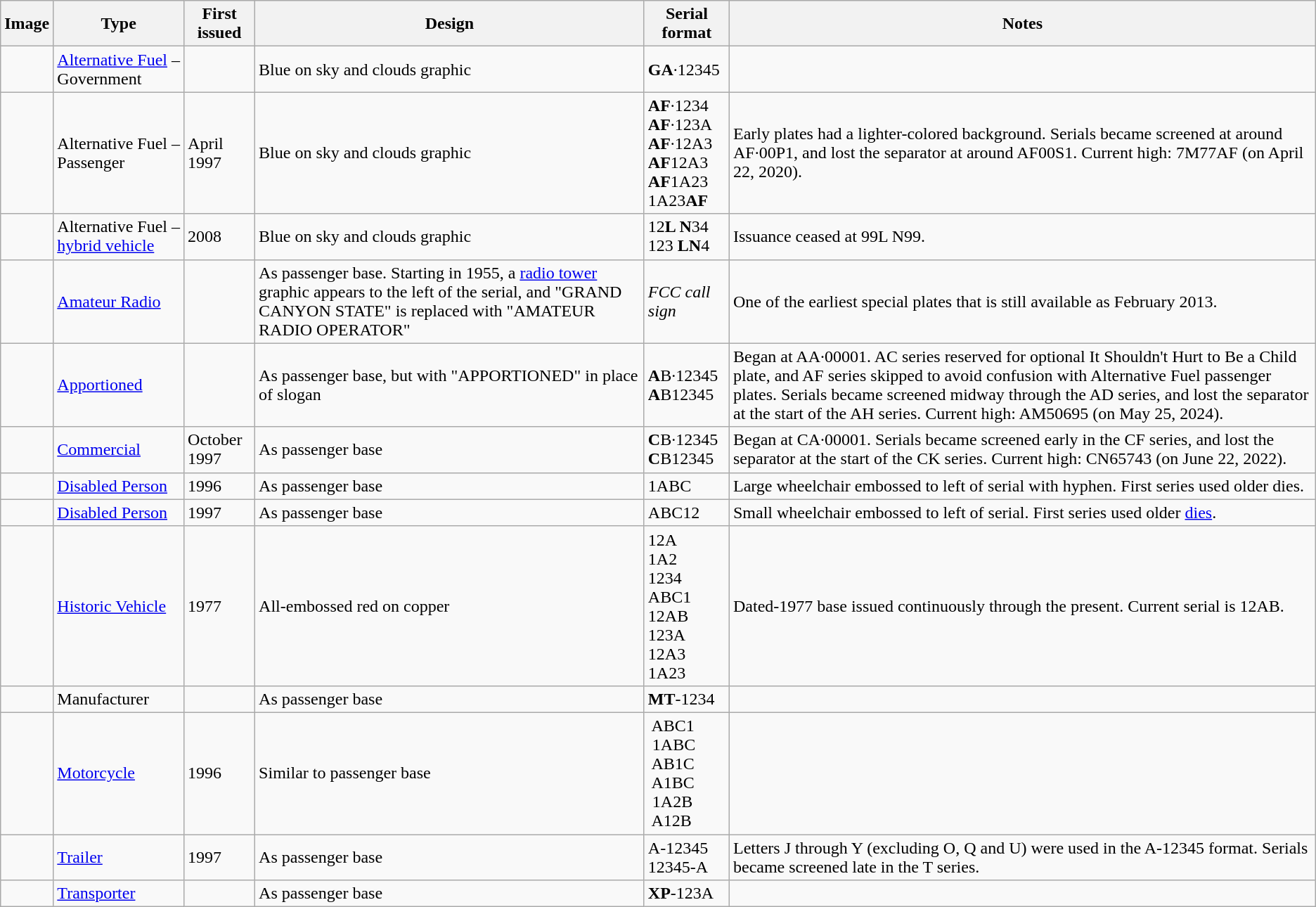<table class="wikitable">
<tr>
<th>Image</th>
<th>Type</th>
<th>First issued</th>
<th>Design</th>
<th>Serial format</th>
<th>Notes</th>
</tr>
<tr>
<td></td>
<td><a href='#'>Alternative Fuel</a> – Government</td>
<td></td>
<td>Blue on sky and clouds graphic</td>
<td><strong>GA</strong>·12345</td>
<td></td>
</tr>
<tr>
<td></td>
<td>Alternative Fuel – Passenger</td>
<td>April 1997</td>
<td>Blue on sky and clouds graphic</td>
<td><strong>AF</strong>·1234<br><strong>AF</strong>·123A<br><strong>AF</strong>·12A3<br><strong>AF</strong>12A3<br><strong>AF</strong>1A23<br>1A23<strong>AF</strong></td>
<td>Early plates had a lighter-colored background. Serials became screened at around AF·00P1, and lost the separator at around AF00S1. Current high: 7M77AF (on April 22, 2020).</td>
</tr>
<tr>
<td></td>
<td>Alternative Fuel – <a href='#'>hybrid vehicle</a></td>
<td>2008</td>
<td>Blue on sky and clouds graphic</td>
<td>12<strong>L N</strong>34<br>123 <strong>LN</strong>4</td>
<td>Issuance ceased at 99L N99.</td>
</tr>
<tr>
<td></td>
<td><a href='#'>Amateur Radio</a></td>
<td></td>
<td>As passenger base. Starting in 1955, a <a href='#'>radio tower</a> graphic appears to the left of the serial, and "GRAND CANYON STATE" is replaced with "AMATEUR RADIO OPERATOR"</td>
<td><em>FCC call sign</em></td>
<td>One of the earliest special plates that is still available as February 2013.</td>
</tr>
<tr>
<td></td>
<td><a href='#'>Apportioned</a></td>
<td></td>
<td>As passenger base, but with "APPORTIONED" in place of slogan</td>
<td><strong>A</strong>B·12345<br><strong>A</strong>B12345</td>
<td>Began at AA·00001. AC series reserved for optional It Shouldn't Hurt to Be a Child plate, and AF series skipped to avoid confusion with Alternative Fuel passenger plates. Serials became screened midway through the AD series, and lost the separator at the start of the AH series. Current high: AM50695 (on May 25, 2024).</td>
</tr>
<tr>
<td></td>
<td><a href='#'>Commercial</a></td>
<td>October 1997</td>
<td>As passenger base</td>
<td><strong>C</strong>B·12345<br><strong>C</strong>B12345</td>
<td>Began at CA·00001. Serials became screened early in the CF series, and lost the separator at the start of the CK series. Current high: CN65743 (on June 22, 2022).</td>
</tr>
<tr>
<td></td>
<td><a href='#'>Disabled Person</a></td>
<td>1996</td>
<td>As passenger base</td>
<td>1ABC</td>
<td>Large wheelchair embossed to left of serial with hyphen. First series used older dies.</td>
</tr>
<tr>
<td></td>
<td><a href='#'>Disabled Person</a></td>
<td>1997</td>
<td>As passenger base</td>
<td>ABC12</td>
<td>Small wheelchair embossed to left of serial. First series used older <a href='#'>dies</a>.</td>
</tr>
<tr>
<td></td>
<td><a href='#'>Historic Vehicle</a></td>
<td>1977</td>
<td>All-embossed red on copper</td>
<td>12A<br>1A2<br>1234<br>ABC1<br>12AB<br>123A<br>12A3<br>1A23</td>
<td>Dated-1977 base issued continuously through the present. Current serial is 12AB.</td>
</tr>
<tr>
<td></td>
<td>Manufacturer</td>
<td></td>
<td>As passenger base</td>
<td><strong>MT</strong>-1234</td>
<td></td>
</tr>
<tr>
<td></td>
<td><a href='#'>Motorcycle</a></td>
<td>1996</td>
<td>Similar to passenger base</td>
<td> ABC1<br> 1ABC<br> AB1C<br> A1BC<br> 1A2B<br> A12B</td>
<td></td>
</tr>
<tr>
<td></td>
<td><a href='#'>Trailer</a></td>
<td>1997</td>
<td>As passenger base</td>
<td>A-12345<br>12345-A</td>
<td>Letters J through Y (excluding O, Q and U) were used in the A-12345 format. Serials became screened late in the T series.</td>
</tr>
<tr>
<td></td>
<td><a href='#'>Transporter</a></td>
<td></td>
<td>As passenger base</td>
<td><strong>XP</strong>-123A</td>
<td></td>
</tr>
</table>
